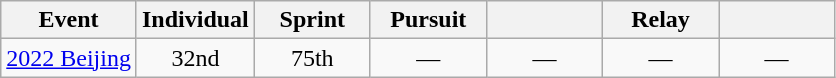<table class="wikitable" style="text-align: center;">
<tr ">
<th>Event</th>
<th style="width:70px;">Individual</th>
<th style="width:70px;">Sprint</th>
<th style="width:70px;">Pursuit</th>
<th style="width:70px;"></th>
<th style="width:70px;">Relay</th>
<th style="width:70px;"></th>
</tr>
<tr>
<td align="left"> <a href='#'>2022 Beijing</a></td>
<td>32nd</td>
<td>75th</td>
<td>—</td>
<td>—</td>
<td>—</td>
<td>—</td>
</tr>
</table>
